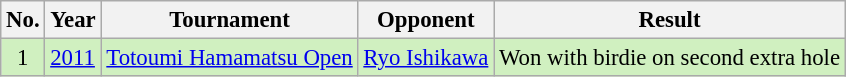<table class="wikitable" style="font-size:95%;">
<tr>
<th>No.</th>
<th>Year</th>
<th>Tournament</th>
<th>Opponent</th>
<th>Result</th>
</tr>
<tr style="background:#D0F0C0;">
<td align=center>1</td>
<td><a href='#'>2011</a></td>
<td><a href='#'>Totoumi Hamamatsu Open</a></td>
<td> <a href='#'>Ryo Ishikawa</a></td>
<td>Won with birdie on second extra hole</td>
</tr>
</table>
